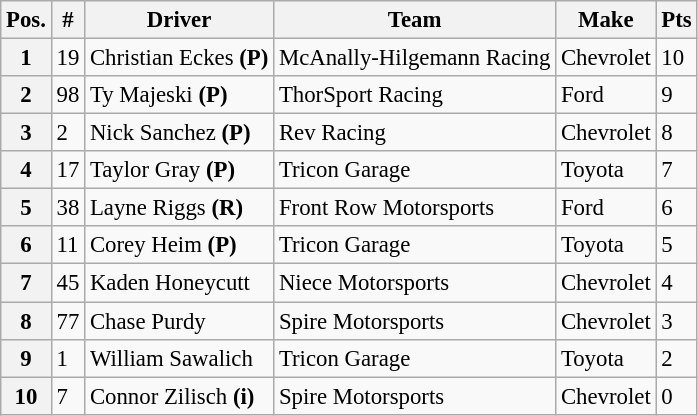<table class="wikitable" style="font-size:95%">
<tr>
<th>Pos.</th>
<th>#</th>
<th>Driver</th>
<th>Team</th>
<th>Make</th>
<th>Pts</th>
</tr>
<tr>
<th>1</th>
<td>19</td>
<td>Christian Eckes <strong>(P)</strong></td>
<td>McAnally-Hilgemann Racing</td>
<td>Chevrolet</td>
<td>10</td>
</tr>
<tr>
<th>2</th>
<td>98</td>
<td>Ty Majeski <strong>(P)</strong></td>
<td>ThorSport Racing</td>
<td>Ford</td>
<td>9</td>
</tr>
<tr>
<th>3</th>
<td>2</td>
<td>Nick Sanchez <strong>(P)</strong></td>
<td>Rev Racing</td>
<td>Chevrolet</td>
<td>8</td>
</tr>
<tr>
<th>4</th>
<td>17</td>
<td>Taylor Gray <strong>(P)</strong></td>
<td>Tricon Garage</td>
<td>Toyota</td>
<td>7</td>
</tr>
<tr>
<th>5</th>
<td>38</td>
<td>Layne Riggs <strong>(R)</strong></td>
<td>Front Row Motorsports</td>
<td>Ford</td>
<td>6</td>
</tr>
<tr>
<th>6</th>
<td>11</td>
<td>Corey Heim <strong>(P)</strong></td>
<td>Tricon Garage</td>
<td>Toyota</td>
<td>5</td>
</tr>
<tr>
<th>7</th>
<td>45</td>
<td>Kaden Honeycutt</td>
<td>Niece Motorsports</td>
<td>Chevrolet</td>
<td>4</td>
</tr>
<tr>
<th>8</th>
<td>77</td>
<td>Chase Purdy</td>
<td>Spire Motorsports</td>
<td>Chevrolet</td>
<td>3</td>
</tr>
<tr>
<th>9</th>
<td>1</td>
<td>William Sawalich</td>
<td>Tricon Garage</td>
<td>Toyota</td>
<td>2</td>
</tr>
<tr>
<th>10</th>
<td>7</td>
<td>Connor Zilisch <strong>(i)</strong></td>
<td>Spire Motorsports</td>
<td>Chevrolet</td>
<td>0</td>
</tr>
</table>
